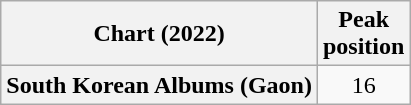<table class="wikitable sortable plainrowheaders" style="text-align:center">
<tr>
<th scope="col">Chart (2022)</th>
<th scope="col">Peak<br>position</th>
</tr>
<tr>
<th scope="row">South Korean Albums (Gaon)</th>
<td>16</td>
</tr>
</table>
